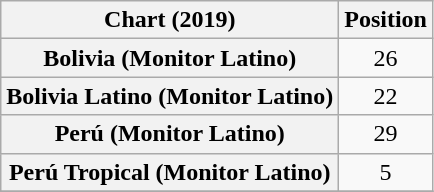<table class="wikitable plainrowheaders sortable" style="text-align:center">
<tr>
<th scope="col">Chart (2019)</th>
<th scope="col">Position</th>
</tr>
<tr>
<th scope="row">Bolivia (Monitor Latino)</th>
<td>26</td>
</tr>
<tr>
<th scope="row">Bolivia Latino (Monitor Latino)</th>
<td>22</td>
</tr>
<tr>
<th scope="row">Perú (Monitor Latino)</th>
<td>29</td>
</tr>
<tr>
<th scope="row">Perú Tropical (Monitor Latino)</th>
<td>5</td>
</tr>
<tr>
</tr>
</table>
